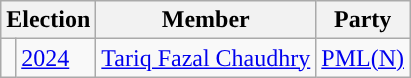<table class="wikitable">
<tr>
<th colspan="2">Election</th>
<th>Member</th>
<th>Party</th>
</tr>
<tr>
<td style="background-color: "></td>
<td><a href='#'>2024</a></td>
<td><a href='#'>Tariq Fazal Chaudhry</a></td>
<td><a href='#'>PML(N)</a></td>
</tr>
</table>
